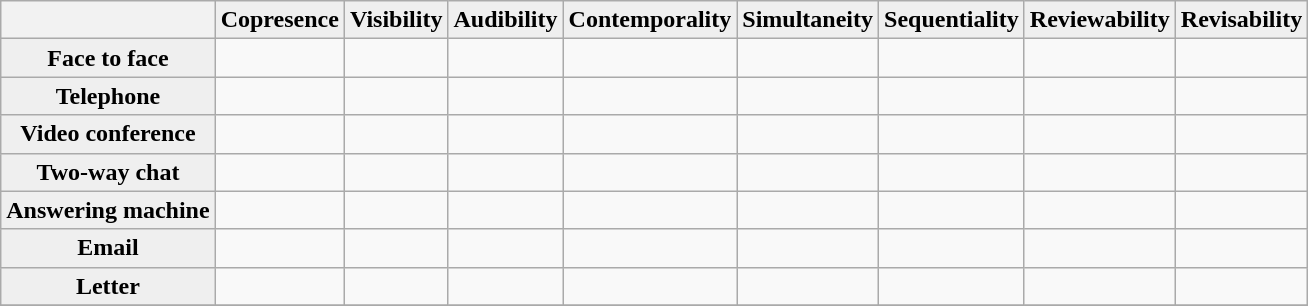<table class="wikitable" align="center">
<tr>
<th></th>
<th scope="col" style="background:#efefef;">Copresence</th>
<th scope="col" style="background:#efefef;">Visibility</th>
<th scope="col" style="background:#efefef;">Audibility</th>
<th scope="col" style="background:#efefef;">Contemporality</th>
<th scope="col" style="background:#efefef;">Simultaneity</th>
<th scope="col" style="background:#efefef;">Sequentiality</th>
<th scope="col" style="background:#efefef;">Reviewability</th>
<th scope="col" style="background:#efefef;">Revisability</th>
</tr>
<tr>
<th scope="row" style="background:#efefef;">Face to face</th>
<td align="center"></td>
<td align="center"></td>
<td align="center"></td>
<td align="center"></td>
<td align="center"></td>
<td align="center"></td>
<td align="center"></td>
<td></td>
</tr>
<tr>
<th scope="row" style="background:#efefef;">Telephone</th>
<td></td>
<td></td>
<td align="center"></td>
<td align="center"></td>
<td align="center"></td>
<td align="center"></td>
<td></td>
<td></td>
</tr>
<tr>
<th scope="row" style="background:#efefef;">Video conference</th>
<td></td>
<td align="center"></td>
<td align="center"></td>
<td align="center"></td>
<td align="center"></td>
<td align="center"></td>
<td></td>
<td></td>
</tr>
<tr>
<th scope="row" style="background:#efefef;">Two-way chat</th>
<td></td>
<td></td>
<td></td>
<td align="center"></td>
<td align="center"></td>
<td align="center"></td>
<td></td>
<td></td>
</tr>
<tr>
<th scope="row" style="background:#efefef;">Answering machine</th>
<td></td>
<td></td>
<td align="center"></td>
<td></td>
<td></td>
<td></td>
<td align="center"></td>
<td></td>
</tr>
<tr>
<th scope="row" style="background:#efefef;">Email</th>
<td></td>
<td></td>
<td></td>
<td></td>
<td></td>
<td></td>
<td align="center"></td>
<td align="center"></td>
</tr>
<tr>
<th scope="row" style="background:#efefef;">Letter</th>
<td></td>
<td></td>
<td></td>
<td></td>
<td></td>
<td></td>
<td align="center"></td>
<td align="center"></td>
</tr>
<tr>
</tr>
</table>
